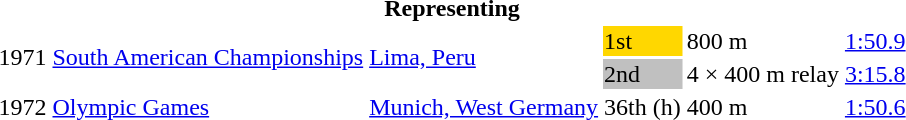<table>
<tr>
<th colspan="6">Representing </th>
</tr>
<tr>
<td rowspan=2>1971</td>
<td rowspan=2><a href='#'>South American Championships</a></td>
<td rowspan=2><a href='#'>Lima, Peru</a></td>
<td bgcolor=gold>1st</td>
<td>800 m</td>
<td><a href='#'>1:50.9</a></td>
</tr>
<tr>
<td bgcolor=silver>2nd</td>
<td>4 × 400 m relay</td>
<td><a href='#'>3:15.8</a></td>
</tr>
<tr>
<td>1972</td>
<td><a href='#'>Olympic Games</a></td>
<td><a href='#'>Munich, West Germany</a></td>
<td>36th (h)</td>
<td>400 m</td>
<td><a href='#'>1:50.6</a></td>
</tr>
</table>
